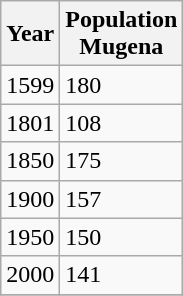<table class="wikitable">
<tr>
<th>Year</th>
<th>Population <br>Mugena</th>
</tr>
<tr>
<td>1599</td>
<td>180</td>
</tr>
<tr>
<td>1801</td>
<td>108</td>
</tr>
<tr>
<td>1850</td>
<td>175</td>
</tr>
<tr>
<td>1900</td>
<td>157</td>
</tr>
<tr>
<td>1950</td>
<td>150</td>
</tr>
<tr>
<td>2000</td>
<td>141</td>
</tr>
<tr>
</tr>
</table>
